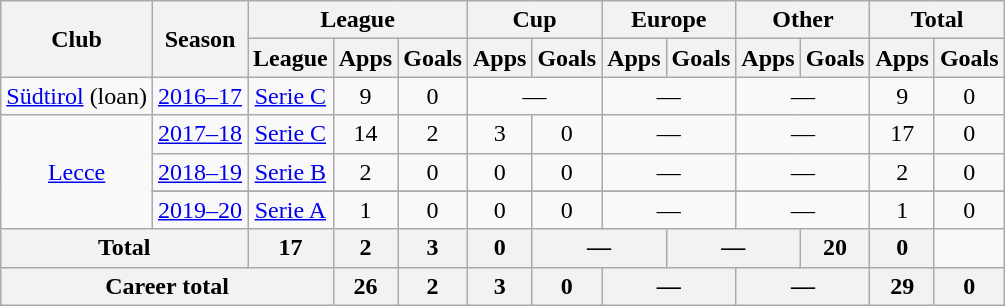<table class="wikitable" style="text-align: center;">
<tr>
<th rowspan="2">Club</th>
<th rowspan="2">Season</th>
<th colspan="3">League</th>
<th colspan="2">Cup</th>
<th colspan="2">Europe</th>
<th colspan="2">Other</th>
<th colspan="2">Total</th>
</tr>
<tr>
<th>League</th>
<th>Apps</th>
<th>Goals</th>
<th>Apps</th>
<th>Goals</th>
<th>Apps</th>
<th>Goals</th>
<th>Apps</th>
<th>Goals</th>
<th>Apps</th>
<th>Goals</th>
</tr>
<tr>
<td><a href='#'>Südtirol</a> (loan)</td>
<td><a href='#'>2016–17</a></td>
<td><a href='#'>Serie C</a></td>
<td>9</td>
<td>0</td>
<td colspan="2">—</td>
<td colspan="2">—</td>
<td colspan="2">—</td>
<td>9</td>
<td>0</td>
</tr>
<tr>
<td rowspan="4"><a href='#'>Lecce</a></td>
<td><a href='#'>2017–18</a></td>
<td><a href='#'>Serie C</a></td>
<td>14</td>
<td>2</td>
<td>3</td>
<td>0</td>
<td colspan="2">—</td>
<td colspan="2">—</td>
<td>17</td>
<td>0</td>
</tr>
<tr>
<td><a href='#'>2018–19</a></td>
<td><a href='#'>Serie B</a></td>
<td>2</td>
<td>0</td>
<td>0</td>
<td>0</td>
<td colspan="2">—</td>
<td colspan="2">—</td>
<td>2</td>
<td>0</td>
</tr>
<tr>
</tr>
<tr>
<td><a href='#'>2019–20</a></td>
<td><a href='#'>Serie A</a></td>
<td>1</td>
<td>0</td>
<td>0</td>
<td>0</td>
<td colspan="2">—</td>
<td colspan="2">—</td>
<td>1</td>
<td>0</td>
</tr>
<tr>
<th colspan="2">Total</th>
<th>17</th>
<th>2</th>
<th>3</th>
<th>0</th>
<th colspan="2">—</th>
<th colspan="2">—</th>
<th>20</th>
<th>0</th>
</tr>
<tr>
<th colspan="3">Career total</th>
<th>26</th>
<th>2</th>
<th>3</th>
<th>0</th>
<th colspan="2">—</th>
<th colspan="2">—</th>
<th>29</th>
<th>0</th>
</tr>
</table>
